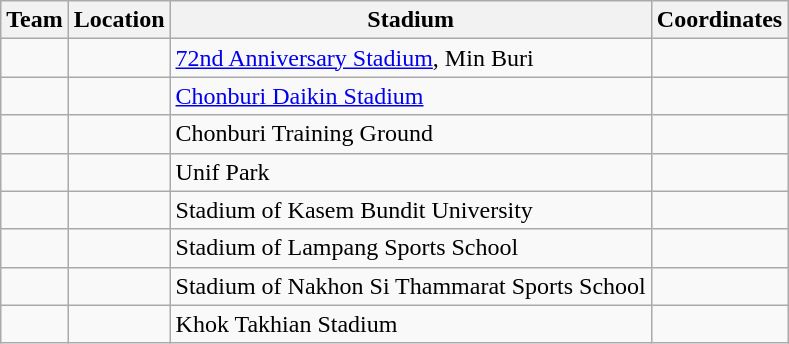<table class="wikitable sortable">
<tr>
<th>Team</th>
<th>Location</th>
<th>Stadium</th>
<th>Coordinates</th>
</tr>
<tr>
<td></td>
<td></td>
<td><a href='#'>72nd Anniversary Stadium</a>, Min Buri</td>
<td></td>
</tr>
<tr>
<td></td>
<td></td>
<td><a href='#'>Chonburi Daikin Stadium</a></td>
<td></td>
</tr>
<tr>
<td></td>
<td></td>
<td>Chonburi Training Ground</td>
<td></td>
</tr>
<tr>
<td></td>
<td></td>
<td>Unif Park</td>
<td></td>
</tr>
<tr>
<td></td>
<td></td>
<td>Stadium of Kasem Bundit University</td>
<td></td>
</tr>
<tr>
<td></td>
<td></td>
<td>Stadium of Lampang Sports School</td>
<td></td>
</tr>
<tr>
<td></td>
<td></td>
<td>Stadium of Nakhon Si Thammarat Sports School</td>
<td></td>
</tr>
<tr>
<td></td>
<td></td>
<td>Khok Takhian Stadium</td>
<td></td>
</tr>
</table>
